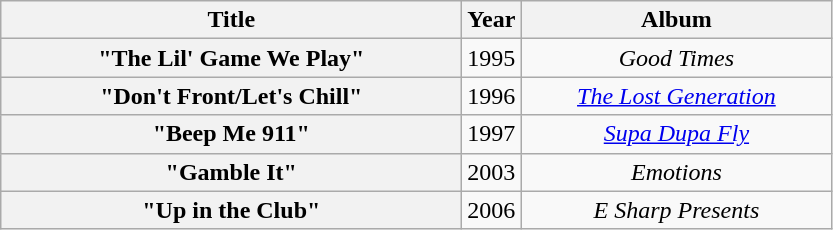<table class="wikitable plainrowheaders" style="text-align:center;">
<tr>
<th style="text-align:center; width:300px;">Title</th>
<th style="text-align:center;">Year</th>
<th style="text-align:center; width:200px;">Album</th>
</tr>
<tr>
<th scope="row">"The Lil' Game We Play"<br></th>
<td>1995</td>
<td><em>Good Times</em></td>
</tr>
<tr>
<th scope="row">"Don't Front/Let's Chill"<br></th>
<td>1996</td>
<td><em><a href='#'>The Lost Generation</a></em></td>
</tr>
<tr>
<th scope="row">"Beep Me 911"<br></th>
<td>1997</td>
<td><em><a href='#'>Supa Dupa Fly</a></em></td>
</tr>
<tr>
<th scope="row">"Gamble It"<br></th>
<td>2003</td>
<td><em>Emotions</em></td>
</tr>
<tr>
<th scope="row">"Up in the Club"<br></th>
<td>2006</td>
<td><em>E Sharp Presents</em></td>
</tr>
</table>
